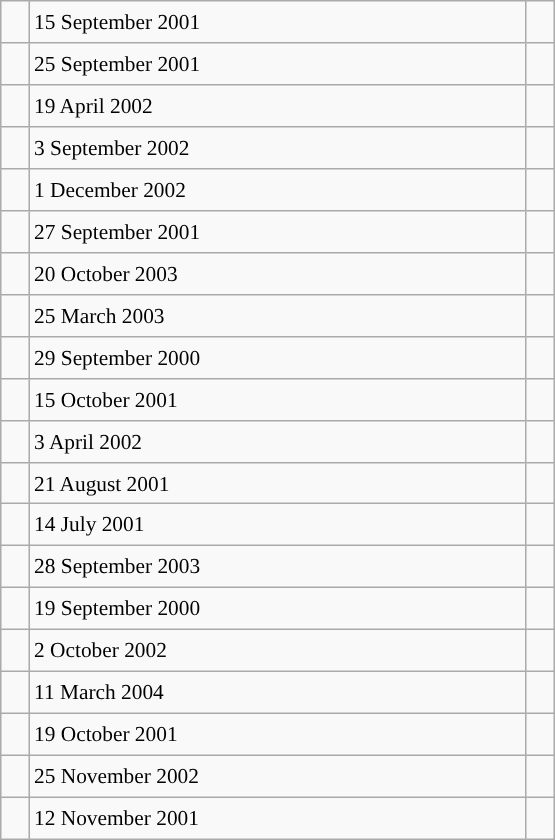<table class="wikitable" style="font-size: 89%; float: left; width: 26em; margin-right: 1em; height: 560px;">
<tr>
<td></td>
<td>15 September 2001</td>
<td></td>
</tr>
<tr>
<td></td>
<td>25 September 2001</td>
<td></td>
</tr>
<tr>
<td></td>
<td>19 April 2002</td>
<td></td>
</tr>
<tr>
<td></td>
<td>3 September 2002</td>
<td></td>
</tr>
<tr>
<td></td>
<td>1 December 2002</td>
<td></td>
</tr>
<tr>
<td></td>
<td>27 September 2001</td>
<td></td>
</tr>
<tr>
<td></td>
<td>20 October 2003</td>
<td></td>
</tr>
<tr>
<td></td>
<td>25 March 2003</td>
<td></td>
</tr>
<tr>
<td></td>
<td>29 September 2000</td>
<td></td>
</tr>
<tr>
<td></td>
<td>15 October 2001</td>
<td></td>
</tr>
<tr>
<td></td>
<td>3 April 2002</td>
<td></td>
</tr>
<tr>
<td></td>
<td>21 August 2001</td>
<td></td>
</tr>
<tr>
<td></td>
<td>14 July 2001</td>
<td></td>
</tr>
<tr>
<td></td>
<td>28 September 2003</td>
<td></td>
</tr>
<tr>
<td></td>
<td>19 September 2000</td>
<td></td>
</tr>
<tr>
<td></td>
<td>2 October 2002</td>
<td></td>
</tr>
<tr>
<td></td>
<td>11 March 2004</td>
<td></td>
</tr>
<tr>
<td></td>
<td>19 October 2001</td>
<td></td>
</tr>
<tr>
<td></td>
<td>25 November 2002</td>
<td></td>
</tr>
<tr>
<td></td>
<td>12 November 2001</td>
<td></td>
</tr>
</table>
